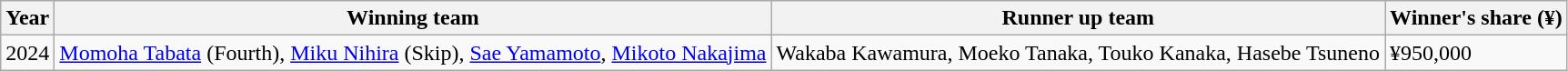<table class="wikitable">
<tr>
<th scope="col">Year</th>
<th scope="col">Winning team</th>
<th scope="col">Runner up team</th>
<th scope="col">Winner's share (¥)</th>
</tr>
<tr>
<td>2024</td>
<td> <a href='#'>Momoha Tabata</a> (Fourth), <a href='#'>Miku Nihira</a> (Skip), <a href='#'>Sae Yamamoto</a>, <a href='#'>Mikoto Nakajima</a></td>
<td> Wakaba Kawamura, Moeko Tanaka, Touko Kanaka, Hasebe Tsuneno</td>
<td>¥950,000</td>
</tr>
</table>
